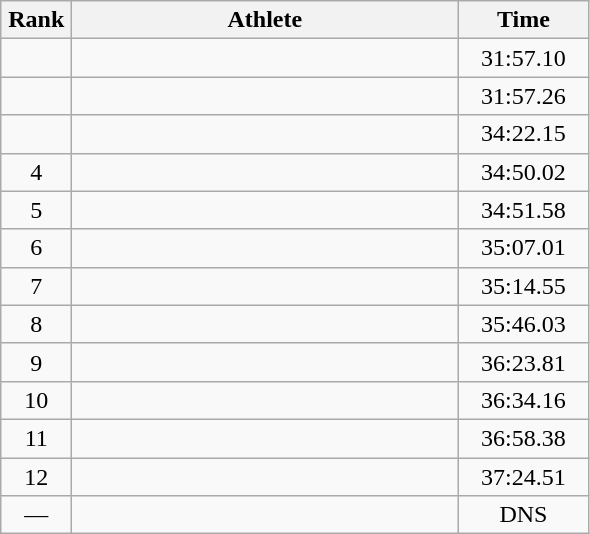<table class=wikitable sortable| style="text-align:center">
<tr>
<th width=40>Rank</th>
<th width=250>Athlete</th>
<th width=80>Time</th>
</tr>
<tr>
<td></td>
<td align=left></td>
<td>31:57.10</td>
</tr>
<tr>
<td></td>
<td align=left></td>
<td>31:57.26</td>
</tr>
<tr>
<td></td>
<td align=left></td>
<td>34:22.15</td>
</tr>
<tr>
<td>4</td>
<td align=left></td>
<td>34:50.02</td>
</tr>
<tr>
<td>5</td>
<td align=left></td>
<td>34:51.58</td>
</tr>
<tr>
<td>6</td>
<td align=left></td>
<td>35:07.01</td>
</tr>
<tr>
<td>7</td>
<td align=left></td>
<td>35:14.55</td>
</tr>
<tr>
<td>8</td>
<td align=left></td>
<td>35:46.03</td>
</tr>
<tr>
<td>9</td>
<td align=left></td>
<td>36:23.81</td>
</tr>
<tr>
<td>10</td>
<td align=left></td>
<td>36:34.16</td>
</tr>
<tr>
<td>11</td>
<td align=left></td>
<td>36:58.38</td>
</tr>
<tr>
<td>12</td>
<td align=left></td>
<td>37:24.51</td>
</tr>
<tr>
<td>—</td>
<td align=left></td>
<td>DNS</td>
</tr>
</table>
